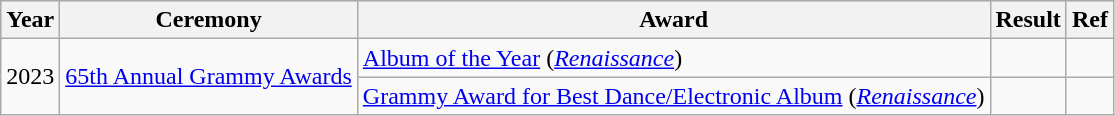<table class="wikitable">
<tr style="background:#ccc; text-align:center;">
<th scope="col">Year</th>
<th scope="col">Ceremony</th>
<th scope="col">Award</th>
<th scope="col">Result</th>
<th>Ref</th>
</tr>
<tr>
<td rowspan="2">2023</td>
<td rowspan="2"><a href='#'>65th Annual Grammy Awards</a></td>
<td><a href='#'>Album of the Year</a> (<em><a href='#'>Renaissance</a></em>)</td>
<td></td>
<td style="text-align:center;"></td>
</tr>
<tr>
<td><a href='#'>Grammy Award for Best Dance/Electronic Album</a> (<em><a href='#'>Renaissance</a></em>) </td>
<td></td>
<td style="text-align:center;"></td>
</tr>
</table>
